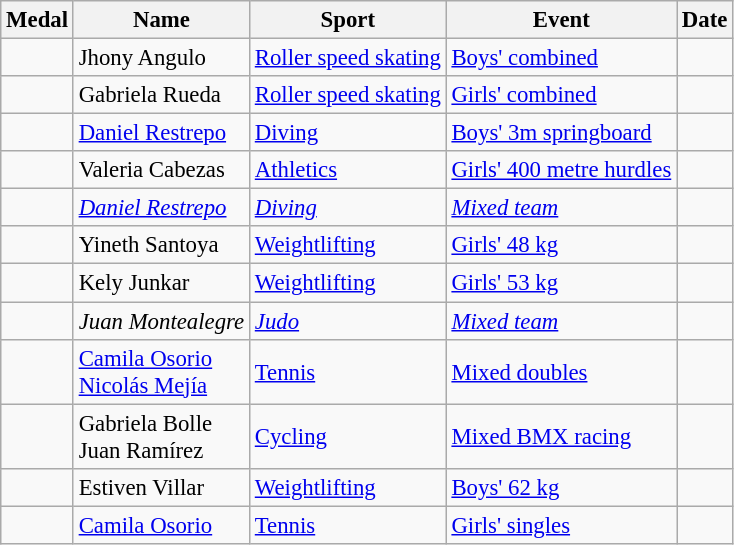<table class="wikitable sortable"  style="font-size:95%">
<tr>
<th>Medal</th>
<th>Name</th>
<th>Sport</th>
<th>Event</th>
<th>Date</th>
</tr>
<tr>
<td></td>
<td>Jhony Angulo</td>
<td><a href='#'>Roller speed skating</a></td>
<td><a href='#'>Boys' combined</a></td>
<td></td>
</tr>
<tr>
<td></td>
<td>Gabriela Rueda</td>
<td><a href='#'>Roller speed skating</a></td>
<td><a href='#'>Girls' combined</a></td>
<td></td>
</tr>
<tr>
<td></td>
<td><a href='#'>Daniel Restrepo</a></td>
<td><a href='#'>Diving</a></td>
<td><a href='#'>Boys' 3m springboard</a></td>
<td></td>
</tr>
<tr>
<td></td>
<td>Valeria Cabezas</td>
<td><a href='#'>Athletics</a></td>
<td><a href='#'>Girls' 400 metre hurdles</a></td>
<td></td>
</tr>
<tr>
<td><em></em></td>
<td><em><a href='#'>Daniel Restrepo</a></em></td>
<td><em><a href='#'>Diving</a></em></td>
<td><em><a href='#'>Mixed team</a></em></td>
<td><em></em></td>
</tr>
<tr>
<td></td>
<td>Yineth Santoya</td>
<td><a href='#'>Weightlifting</a></td>
<td><a href='#'>Girls' 48 kg</a></td>
<td></td>
</tr>
<tr>
<td></td>
<td>Kely Junkar</td>
<td><a href='#'>Weightlifting</a></td>
<td><a href='#'>Girls' 53 kg</a></td>
<td></td>
</tr>
<tr>
<td><em></em></td>
<td><em>Juan Montealegre</em></td>
<td><em><a href='#'>Judo</a></em></td>
<td><em><a href='#'>Mixed team</a></em></td>
<td><em></em></td>
</tr>
<tr>
<td></td>
<td><a href='#'>Camila Osorio</a><br><a href='#'>Nicolás Mejía</a></td>
<td><a href='#'>Tennis</a></td>
<td><a href='#'>Mixed doubles</a></td>
<td></td>
</tr>
<tr>
<td></td>
<td>Gabriela Bolle<br>Juan Ramírez</td>
<td><a href='#'>Cycling</a></td>
<td><a href='#'>Mixed BMX racing</a></td>
<td></td>
</tr>
<tr>
<td></td>
<td>Estiven Villar</td>
<td><a href='#'>Weightlifting</a></td>
<td><a href='#'>Boys' 62 kg</a></td>
<td></td>
</tr>
<tr>
<td></td>
<td><a href='#'>Camila Osorio</a></td>
<td><a href='#'>Tennis</a></td>
<td><a href='#'>Girls' singles</a></td>
<td></td>
</tr>
</table>
